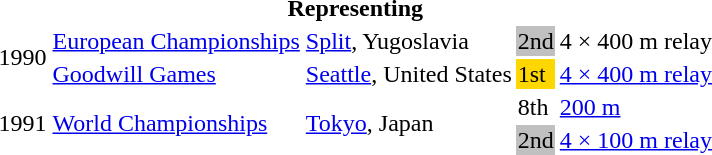<table>
<tr>
<th colspan="5">Representing </th>
</tr>
<tr>
<td rowspan=2>1990</td>
<td><a href='#'>European Championships</a></td>
<td><a href='#'>Split</a>, Yugoslavia</td>
<td bgcolor="silver">2nd</td>
<td>4 × 400 m relay</td>
</tr>
<tr>
<td><a href='#'>Goodwill Games</a></td>
<td><a href='#'>Seattle</a>, United States</td>
<td bgcolor="gold">1st</td>
<td><a href='#'>4 × 400 m relay</a></td>
</tr>
<tr>
<td rowspan=2>1991</td>
<td rowspan=2><a href='#'>World Championships</a></td>
<td rowspan=2><a href='#'>Tokyo</a>, Japan</td>
<td>8th</td>
<td><a href='#'>200 m</a></td>
</tr>
<tr>
<td bgcolor="silver">2nd</td>
<td><a href='#'>4 × 100 m relay</a></td>
</tr>
</table>
